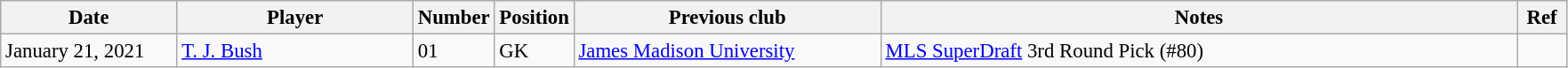<table class="wikitable" style="text-align:left; font-size:95%;">
<tr>
<th style="background:; width:125px;">Date</th>
<th style="background:; width:170px;">Player</th>
<th style="background:; width:50px;">Number</th>
<th style="background:; width:50px;">Position</th>
<th style="background:; width:223px;">Previous club</th>
<th style="background:; width:470px;">Notes</th>
<th style="background:; width:30px;">Ref</th>
</tr>
<tr>
<td>January 21, 2021</td>
<td> <a href='#'>T. J. Bush</a></td>
<td>01</td>
<td>GK</td>
<td> <a href='#'>James Madison University</a></td>
<td><a href='#'>MLS SuperDraft</a> 3rd Round Pick (#80)</td>
<td></td>
</tr>
</table>
